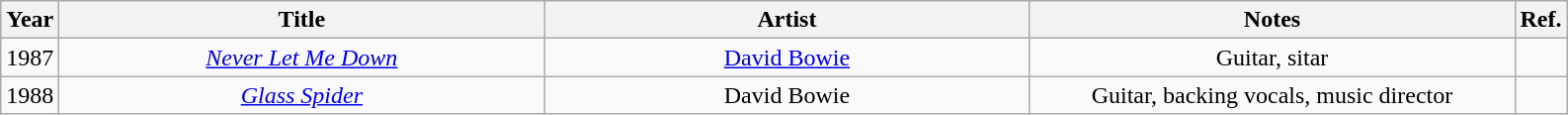<table class="wikitable plainrowheaders" style="text-align:center;">
<tr>
<th scope="col" rowspan="1" style="width:1em;">Year</th>
<th rowspan="1" scope="col" style="width:20em;">Title</th>
<th rowspan="1" scope="col" style="width:20em;">Artist</th>
<th rowspan="1" scope="col" style="width:20em;">Notes</th>
<th scope="col" rowspan="1" style="width:1em;">Ref.</th>
</tr>
<tr>
<td>1987</td>
<td><em><a href='#'>Never Let Me Down</a></em></td>
<td><a href='#'>David Bowie</a></td>
<td>Guitar, sitar</td>
<td></td>
</tr>
<tr>
<td>1988</td>
<td><em><a href='#'>Glass Spider</a></em></td>
<td>David Bowie</td>
<td>Guitar, backing vocals, music director</td>
<td></td>
</tr>
</table>
